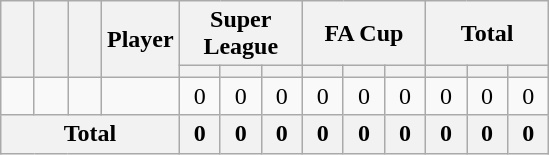<table class="wikitable sortable" style="text-align:center;">
<tr>
<th rowspan=2 width=15></th>
<th rowspan=2 width=15></th>
<th rowspan=2 width=15></th>
<th rowspan=2>Player</th>
<th colspan="3" style="text-align:center;"><strong>Super League</strong></th>
<th colspan="3" style="text-align:center;"><strong>FA Cup</strong></th>
<th colspan="3" style="text-align:center;"><strong>Total</strong></th>
</tr>
<tr>
<th width=20></th>
<th width=20></th>
<th width=20></th>
<th width=20></th>
<th width=20></th>
<th width=20></th>
<th width=20></th>
<th width=20></th>
<th width=20></th>
</tr>
<tr>
<td></td>
<td></td>
<td></td>
<td></td>
<td>0</td>
<td>0</td>
<td>0</td>
<td>0</td>
<td>0</td>
<td>0</td>
<td>0</td>
<td>0</td>
<td>0</td>
</tr>
<tr>
<th colspan="4"><strong>Total</strong></th>
<th><strong>0</strong></th>
<th><strong>0</strong></th>
<th><strong>0</strong></th>
<th><strong>0</strong></th>
<th><strong>0</strong></th>
<th><strong>0</strong></th>
<th><strong>0</strong></th>
<th><strong>0</strong></th>
<th><strong>0</strong></th>
</tr>
</table>
